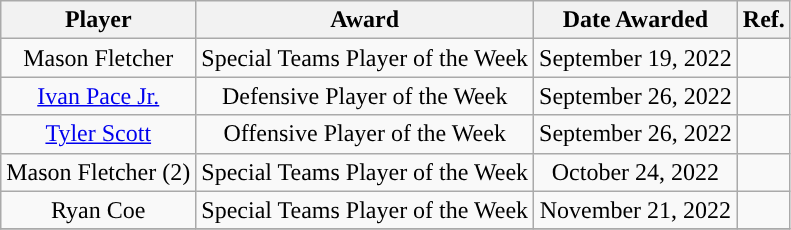<table class="wikitable sortable sortable" style="text-align: center">
<tr align=center>
<th>Player</th>
<th>Award</th>
<th>Date Awarded</th>
<th>Ref.</th>
</tr>
<tr>
<td>Mason Fletcher</td>
<td>Special Teams Player of the Week</td>
<td>September 19, 2022</td>
<td></td>
</tr>
<tr>
<td><a href='#'>Ivan Pace Jr.</a></td>
<td>Defensive Player of the Week</td>
<td>September 26, 2022</td>
<td></td>
</tr>
<tr>
<td><a href='#'>Tyler Scott</a></td>
<td>Offensive Player of the Week</td>
<td>September 26, 2022</td>
<td></td>
</tr>
<tr>
<td>Mason Fletcher (2)</td>
<td>Special Teams Player of the Week</td>
<td>October 24, 2022</td>
<td></td>
</tr>
<tr>
<td>Ryan Coe</td>
<td>Special Teams Player of the Week</td>
<td>November 21, 2022</td>
<td></td>
</tr>
<tr>
</tr>
</table>
